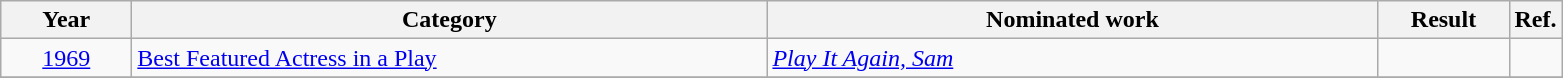<table class=wikitable>
<tr>
<th scope="col" style="width:5em;">Year</th>
<th scope="col" style="width:26em;">Category</th>
<th scope="col" style="width:25em;">Nominated work</th>
<th scope="col" style="width:5em;">Result</th>
<th>Ref.</th>
</tr>
<tr>
<td style="text-align:center;"><a href='#'>1969</a></td>
<td><a href='#'>Best Featured Actress in a Play</a></td>
<td><em><a href='#'>Play It Again, Sam</a></em></td>
<td></td>
<td style="text-align:center;"></td>
</tr>
<tr>
</tr>
</table>
